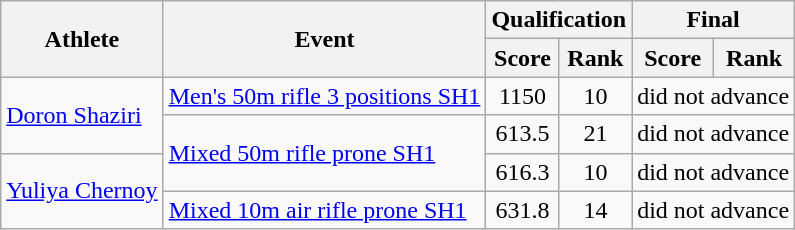<table class=wikitable>
<tr>
<th rowspan="2">Athlete</th>
<th rowspan="2">Event</th>
<th colspan="2">Qualification</th>
<th colspan="2">Final</th>
</tr>
<tr>
<th>Score</th>
<th>Rank</th>
<th>Score</th>
<th>Rank</th>
</tr>
<tr align="center">
<td align="left" rowspan="2"><a href='#'>Doron Shaziri</a></td>
<td align="left"><a href='#'>Men's 50m rifle 3 positions SH1</a></td>
<td>1150</td>
<td>10</td>
<td colspan="2">did not advance</td>
</tr>
<tr align="center">
<td align="left" rowspan="2"><a href='#'>Mixed 50m rifle prone SH1</a></td>
<td>613.5</td>
<td>21</td>
<td colspan="2">did not advance</td>
</tr>
<tr align="center">
<td align="left" rowspan="2"><a href='#'>Yuliya Chernoy</a></td>
<td>616.3</td>
<td>10</td>
<td colspan="2">did not advance</td>
</tr>
<tr align="center">
<td align="left"><a href='#'>Mixed 10m air rifle prone SH1</a></td>
<td>631.8</td>
<td>14</td>
<td colspan="2">did not advance</td>
</tr>
</table>
